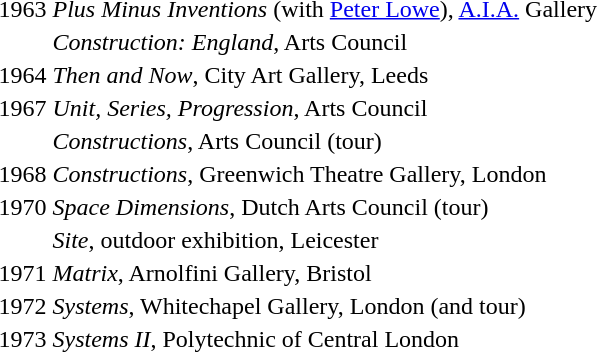<table>
<tr>
<td>1963</td>
<td><em>Plus Minus Inventions</em> (with <a href='#'>Peter Lowe</a>), <a href='#'>A.I.A.</a> Gallery</td>
</tr>
<tr>
<td></td>
<td><em>Construction: England</em>, Arts Council</td>
</tr>
<tr>
<td>1964</td>
<td><em>Then and Now</em>, City Art Gallery, Leeds</td>
</tr>
<tr>
<td>1967</td>
<td><em>Unit, Series, Progression</em>, Arts Council</td>
</tr>
<tr>
<td></td>
<td><em>Constructions</em>, Arts Council (tour)</td>
</tr>
<tr>
<td>1968</td>
<td><em>Constructions</em>, Greenwich Theatre Gallery, London</td>
</tr>
<tr>
<td>1970</td>
<td><em>Space Dimensions</em>, Dutch Arts Council (tour)</td>
</tr>
<tr>
<td></td>
<td><em>Site</em>, outdoor exhibition, Leicester</td>
</tr>
<tr>
<td>1971</td>
<td><em>Matrix</em>, Arnolfini Gallery, Bristol</td>
</tr>
<tr>
<td>1972</td>
<td><em>Systems</em>, Whitechapel Gallery, London (and tour)</td>
</tr>
<tr>
<td>1973</td>
<td><em>Systems II</em>, Polytechnic of Central London</td>
</tr>
<tr>
</tr>
</table>
